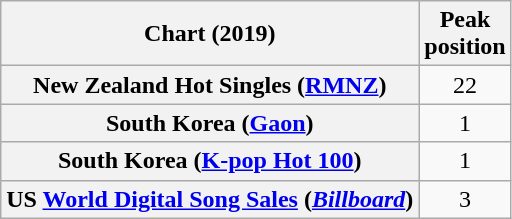<table class="wikitable sortable plainrowheaders" style="text-align:center">
<tr>
<th scope="col">Chart (2019)</th>
<th scope="col">Peak<br>position</th>
</tr>
<tr>
<th scope="row">New Zealand Hot Singles (<a href='#'>RMNZ</a>)</th>
<td>22</td>
</tr>
<tr>
<th scope="row">South Korea (<a href='#'>Gaon</a>)</th>
<td>1</td>
</tr>
<tr>
<th scope="row">South Korea (<a href='#'>K-pop Hot 100</a>)</th>
<td>1</td>
</tr>
<tr>
<th scope="row">US <a href='#'>World Digital Song Sales</a> (<em><a href='#'>Billboard</a></em>)</th>
<td>3</td>
</tr>
</table>
